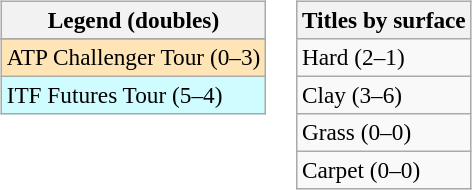<table>
<tr valign=top>
<td><br><table class=wikitable style=font-size:97%>
<tr>
<th>Legend (doubles)</th>
</tr>
<tr bgcolor=e5d1cb>
</tr>
<tr bgcolor=moccasin>
<td>ATP Challenger Tour (0–3)</td>
</tr>
<tr bgcolor=cffcff>
<td>ITF Futures Tour (5–4)</td>
</tr>
</table>
</td>
<td><br><table class=wikitable style=font-size:97%>
<tr>
<th>Titles by surface</th>
</tr>
<tr>
<td>Hard (2–1)</td>
</tr>
<tr>
<td>Clay (3–6)</td>
</tr>
<tr>
<td>Grass (0–0)</td>
</tr>
<tr>
<td>Carpet (0–0)</td>
</tr>
</table>
</td>
</tr>
</table>
